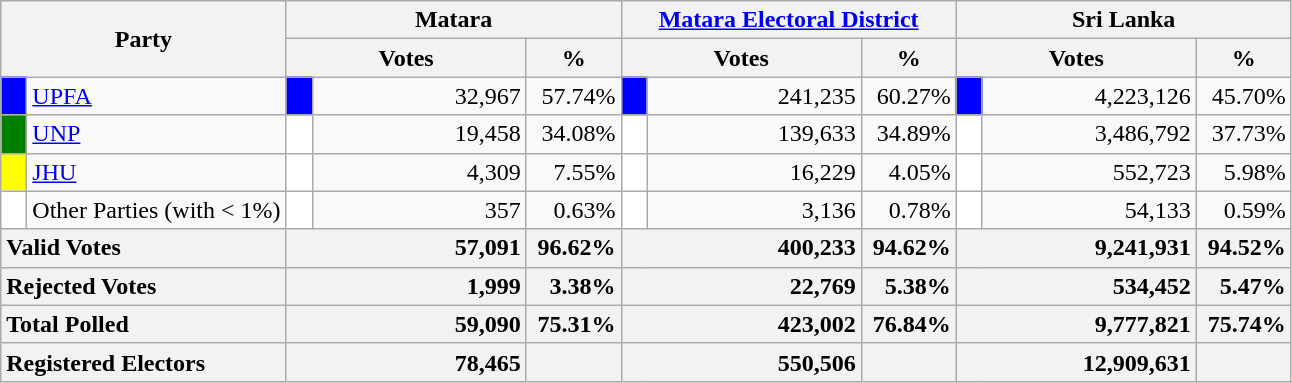<table class="wikitable">
<tr>
<th colspan="2" width="144px"rowspan="2">Party</th>
<th colspan="3" width="216px">Matara</th>
<th colspan="3" width="216px"><a href='#'>Matara Electoral District</a></th>
<th colspan="3" width="216px">Sri Lanka</th>
</tr>
<tr>
<th colspan="2" width="144px">Votes</th>
<th>%</th>
<th colspan="2" width="144px">Votes</th>
<th>%</th>
<th colspan="2" width="144px">Votes</th>
<th>%</th>
</tr>
<tr>
<td style="background-color:blue;" width="10px"></td>
<td style="text-align:left;"><a href='#'>UPFA</a></td>
<td style="background-color:blue;" width="10px"></td>
<td style="text-align:right;">32,967</td>
<td style="text-align:right;">57.74%</td>
<td style="background-color:blue;" width="10px"></td>
<td style="text-align:right;">241,235</td>
<td style="text-align:right;">60.27%</td>
<td style="background-color:blue;" width="10px"></td>
<td style="text-align:right;">4,223,126</td>
<td style="text-align:right;">45.70%</td>
</tr>
<tr>
<td style="background-color:green;" width="10px"></td>
<td style="text-align:left;"><a href='#'>UNP</a></td>
<td style="background-color:white;" width="10px"></td>
<td style="text-align:right;">19,458</td>
<td style="text-align:right;">34.08%</td>
<td style="background-color:white;" width="10px"></td>
<td style="text-align:right;">139,633</td>
<td style="text-align:right;">34.89%</td>
<td style="background-color:white;" width="10px"></td>
<td style="text-align:right;">3,486,792</td>
<td style="text-align:right;">37.73%</td>
</tr>
<tr>
<td style="background-color:yellow;" width="10px"></td>
<td style="text-align:left;"><a href='#'>JHU</a></td>
<td style="background-color:white;" width="10px"></td>
<td style="text-align:right;">4,309</td>
<td style="text-align:right;">7.55%</td>
<td style="background-color:white;" width="10px"></td>
<td style="text-align:right;">16,229</td>
<td style="text-align:right;">4.05%</td>
<td style="background-color:white;" width="10px"></td>
<td style="text-align:right;">552,723</td>
<td style="text-align:right;">5.98%</td>
</tr>
<tr>
<td style="background-color:white;" width="10px"></td>
<td style="text-align:left;">Other Parties (with < 1%)</td>
<td style="background-color:white;" width="10px"></td>
<td style="text-align:right;">357</td>
<td style="text-align:right;">0.63%</td>
<td style="background-color:white;" width="10px"></td>
<td style="text-align:right;">3,136</td>
<td style="text-align:right;">0.78%</td>
<td style="background-color:white;" width="10px"></td>
<td style="text-align:right;">54,133</td>
<td style="text-align:right;">0.59%</td>
</tr>
<tr>
<th colspan="2" width="144px"style="text-align:left;">Valid Votes</th>
<th style="text-align:right;"colspan="2" width="144px">57,091</th>
<th style="text-align:right;">96.62%</th>
<th style="text-align:right;"colspan="2" width="144px">400,233</th>
<th style="text-align:right;">94.62%</th>
<th style="text-align:right;"colspan="2" width="144px">9,241,931</th>
<th style="text-align:right;">94.52%</th>
</tr>
<tr>
<th colspan="2" width="144px"style="text-align:left;">Rejected Votes</th>
<th style="text-align:right;"colspan="2" width="144px">1,999</th>
<th style="text-align:right;">3.38%</th>
<th style="text-align:right;"colspan="2" width="144px">22,769</th>
<th style="text-align:right;">5.38%</th>
<th style="text-align:right;"colspan="2" width="144px">534,452</th>
<th style="text-align:right;">5.47%</th>
</tr>
<tr>
<th colspan="2" width="144px"style="text-align:left;">Total Polled</th>
<th style="text-align:right;"colspan="2" width="144px">59,090</th>
<th style="text-align:right;">75.31%</th>
<th style="text-align:right;"colspan="2" width="144px">423,002</th>
<th style="text-align:right;">76.84%</th>
<th style="text-align:right;"colspan="2" width="144px">9,777,821</th>
<th style="text-align:right;">75.74%</th>
</tr>
<tr>
<th colspan="2" width="144px"style="text-align:left;">Registered Electors</th>
<th style="text-align:right;"colspan="2" width="144px">78,465</th>
<th></th>
<th style="text-align:right;"colspan="2" width="144px">550,506</th>
<th></th>
<th style="text-align:right;"colspan="2" width="144px">12,909,631</th>
<th></th>
</tr>
</table>
